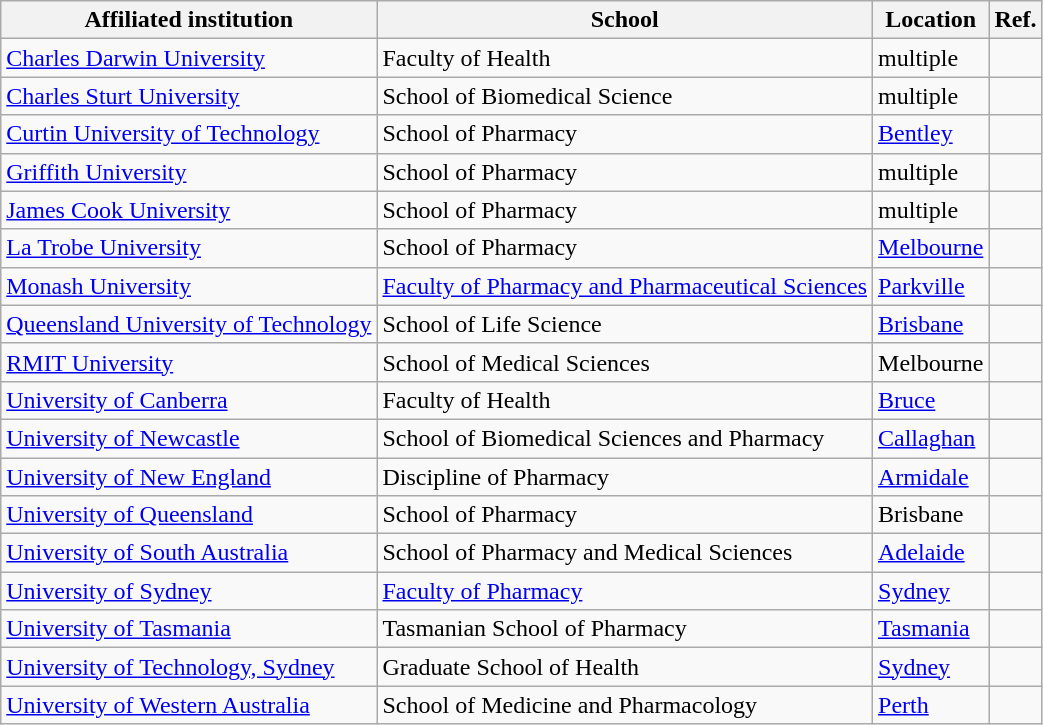<table class="wikitable sortable">
<tr>
<th>Affiliated institution</th>
<th>School</th>
<th>Location</th>
<th>Ref.</th>
</tr>
<tr>
<td><a href='#'>Charles Darwin University</a></td>
<td>Faculty of Health</td>
<td>multiple</td>
<td></td>
</tr>
<tr>
<td><a href='#'>Charles Sturt University</a></td>
<td>School of Biomedical Science</td>
<td>multiple</td>
<td></td>
</tr>
<tr>
<td><a href='#'>Curtin University of Technology</a></td>
<td>School of Pharmacy</td>
<td><a href='#'>Bentley</a></td>
<td></td>
</tr>
<tr>
<td><a href='#'>Griffith University</a></td>
<td>School of Pharmacy</td>
<td>multiple</td>
<td></td>
</tr>
<tr>
<td><a href='#'>James Cook University</a></td>
<td>School of Pharmacy</td>
<td>multiple</td>
<td></td>
</tr>
<tr>
<td><a href='#'>La Trobe University</a></td>
<td>School of Pharmacy</td>
<td><a href='#'>Melbourne</a></td>
<td></td>
</tr>
<tr>
<td><a href='#'>Monash University</a></td>
<td><a href='#'>Faculty of Pharmacy and Pharmaceutical Sciences</a></td>
<td><a href='#'>Parkville</a></td>
<td></td>
</tr>
<tr>
<td><a href='#'>Queensland University of Technology</a></td>
<td>School of Life Science</td>
<td><a href='#'>Brisbane</a></td>
<td></td>
</tr>
<tr>
<td><a href='#'>RMIT University</a></td>
<td>School of Medical Sciences</td>
<td>Melbourne</td>
<td></td>
</tr>
<tr>
<td><a href='#'>University of Canberra</a></td>
<td>Faculty of Health</td>
<td><a href='#'>Bruce</a></td>
<td></td>
</tr>
<tr>
<td><a href='#'>University of Newcastle</a></td>
<td>School of Biomedical Sciences and Pharmacy</td>
<td><a href='#'>Callaghan</a></td>
<td></td>
</tr>
<tr>
<td><a href='#'>University of New England</a></td>
<td>Discipline of Pharmacy</td>
<td><a href='#'>Armidale</a></td>
<td></td>
</tr>
<tr>
<td><a href='#'>University of Queensland</a></td>
<td>School of Pharmacy</td>
<td>Brisbane</td>
<td></td>
</tr>
<tr>
<td><a href='#'>University of South Australia</a></td>
<td>School of Pharmacy and Medical Sciences</td>
<td><a href='#'>Adelaide</a></td>
<td></td>
</tr>
<tr>
<td><a href='#'>University of Sydney</a></td>
<td><a href='#'>Faculty of Pharmacy</a></td>
<td><a href='#'>Sydney</a></td>
<td></td>
</tr>
<tr>
<td><a href='#'>University of Tasmania</a></td>
<td>Tasmanian School of Pharmacy</td>
<td><a href='#'>Tasmania</a></td>
<td></td>
</tr>
<tr>
<td><a href='#'>University of Technology, Sydney</a></td>
<td>Graduate School of Health</td>
<td><a href='#'>Sydney</a></td>
<td></td>
</tr>
<tr>
<td><a href='#'>University of Western Australia</a></td>
<td>School of Medicine and Pharmacology</td>
<td><a href='#'>Perth</a></td>
<td></td>
</tr>
</table>
